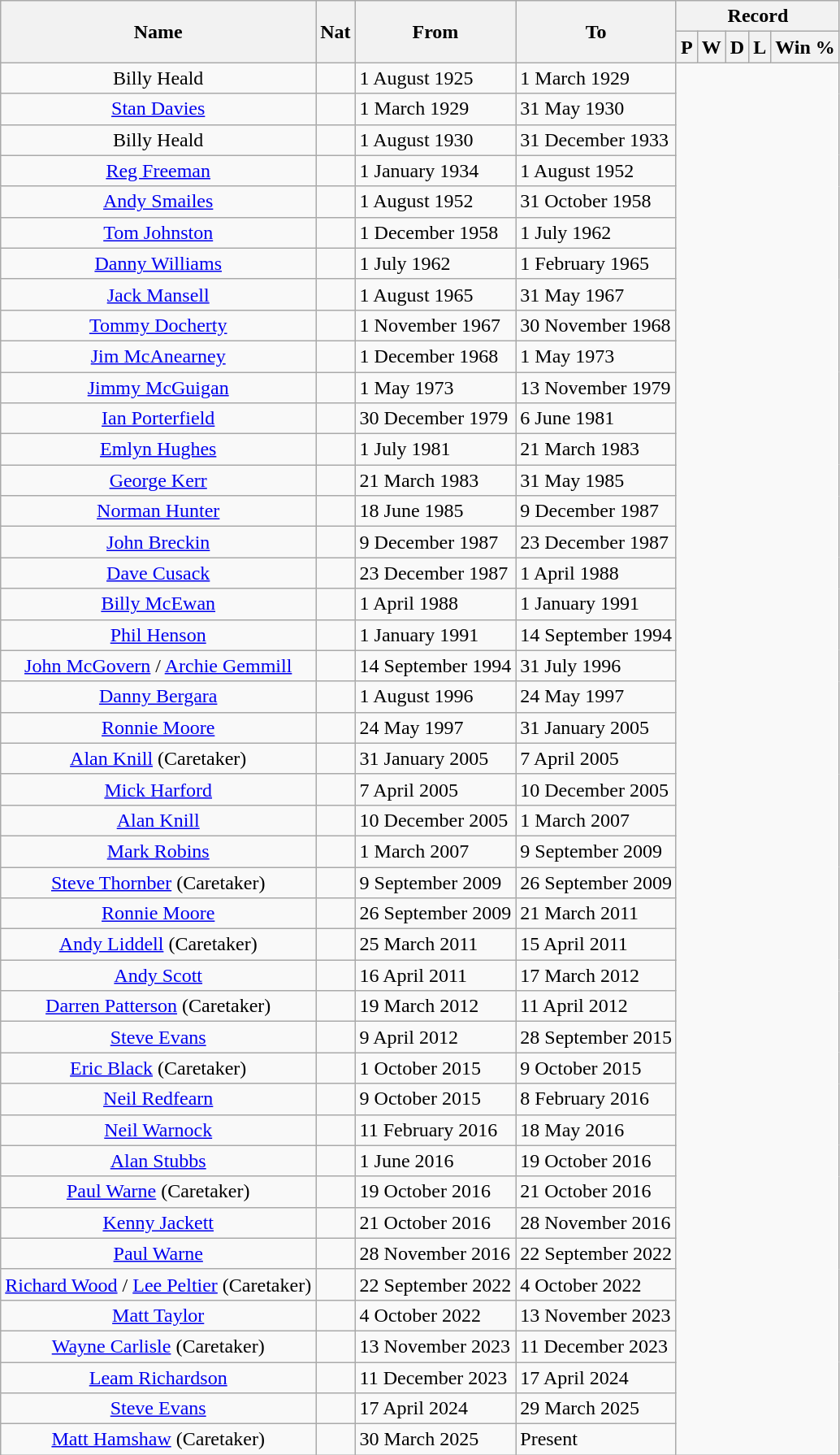<table class="wikitable" style="text-align: center">
<tr>
<th rowspan=2>Name</th>
<th rowspan=2>Nat</th>
<th rowspan=2>From</th>
<th rowspan=2>To</th>
<th colspan=5>Record</th>
</tr>
<tr>
<th>P</th>
<th>W</th>
<th>D</th>
<th>L</th>
<th>Win %</th>
</tr>
<tr>
<td>Billy Heald</td>
<td></td>
<td align=left>1 August 1925</td>
<td align=left>1 March 1929<br></td>
</tr>
<tr>
<td><a href='#'>Stan Davies</a></td>
<td></td>
<td align=left>1 March 1929</td>
<td align=left>31 May 1930<br></td>
</tr>
<tr>
<td>Billy Heald</td>
<td></td>
<td align=left>1 August 1930</td>
<td align=left>31 December 1933<br></td>
</tr>
<tr>
<td><a href='#'>Reg Freeman</a></td>
<td></td>
<td align=left>1 January 1934</td>
<td align=left>1 August 1952<br></td>
</tr>
<tr>
<td><a href='#'>Andy Smailes</a></td>
<td></td>
<td align=left>1 August 1952</td>
<td align=left>31 October 1958<br></td>
</tr>
<tr>
<td><a href='#'>Tom Johnston</a></td>
<td></td>
<td align=left>1 December 1958</td>
<td align=left>1 July 1962<br></td>
</tr>
<tr>
<td><a href='#'>Danny Williams</a></td>
<td></td>
<td align=left>1 July 1962</td>
<td align=left>1 February 1965<br></td>
</tr>
<tr>
<td><a href='#'>Jack Mansell</a></td>
<td></td>
<td align=left>1 August 1965</td>
<td align=left>31 May 1967<br></td>
</tr>
<tr>
<td><a href='#'>Tommy Docherty</a></td>
<td></td>
<td align=left>1 November 1967</td>
<td align=left>30 November 1968<br></td>
</tr>
<tr>
<td><a href='#'>Jim McAnearney</a></td>
<td></td>
<td align=left>1 December 1968</td>
<td align=left>1 May 1973<br></td>
</tr>
<tr>
<td><a href='#'>Jimmy McGuigan</a></td>
<td></td>
<td align=left>1 May 1973</td>
<td align=left>13 November 1979<br></td>
</tr>
<tr>
<td><a href='#'>Ian Porterfield</a></td>
<td></td>
<td align=left>30 December 1979</td>
<td align=left>6 June 1981<br></td>
</tr>
<tr>
<td><a href='#'>Emlyn Hughes</a></td>
<td></td>
<td align=left>1 July 1981</td>
<td align=left>21 March 1983<br></td>
</tr>
<tr>
<td><a href='#'>George Kerr</a></td>
<td></td>
<td align=left>21 March 1983</td>
<td align=left>31 May 1985<br></td>
</tr>
<tr>
<td><a href='#'>Norman Hunter</a></td>
<td></td>
<td align=left>18 June 1985</td>
<td align=left>9 December 1987<br></td>
</tr>
<tr>
<td><a href='#'>John Breckin</a></td>
<td></td>
<td align=left>9 December 1987</td>
<td align=left>23 December 1987<br></td>
</tr>
<tr>
<td><a href='#'>Dave Cusack</a></td>
<td></td>
<td align=left>23 December 1987</td>
<td align=left>1 April 1988<br></td>
</tr>
<tr>
<td><a href='#'>Billy McEwan</a></td>
<td></td>
<td align=left>1 April 1988</td>
<td align=left>1 January 1991<br></td>
</tr>
<tr>
<td><a href='#'>Phil Henson</a></td>
<td></td>
<td align=left>1 January 1991</td>
<td align=left>14 September 1994<br></td>
</tr>
<tr>
<td><a href='#'>John McGovern</a> / <a href='#'>Archie Gemmill</a></td>
<td></td>
<td align=left>14 September 1994</td>
<td align=left>31 July 1996<br></td>
</tr>
<tr>
<td><a href='#'>Danny Bergara</a></td>
<td></td>
<td align=left>1 August 1996</td>
<td align=left>24 May 1997<br></td>
</tr>
<tr>
<td><a href='#'>Ronnie Moore</a></td>
<td></td>
<td align=left>24 May 1997</td>
<td align=left>31 January 2005<br></td>
</tr>
<tr>
<td><a href='#'>Alan Knill</a> (Caretaker)</td>
<td></td>
<td align=left>31 January 2005</td>
<td align=left>7 April 2005<br></td>
</tr>
<tr>
<td><a href='#'>Mick Harford</a></td>
<td></td>
<td align=left>7 April 2005</td>
<td align=left>10 December 2005<br></td>
</tr>
<tr>
<td><a href='#'>Alan Knill</a></td>
<td></td>
<td align=left>10 December 2005</td>
<td align=left>1 March 2007<br></td>
</tr>
<tr>
<td><a href='#'>Mark Robins</a></td>
<td></td>
<td align=left>1 March 2007</td>
<td align=left>9 September 2009<br></td>
</tr>
<tr>
<td><a href='#'>Steve Thornber</a> (Caretaker)</td>
<td></td>
<td align=left>9 September 2009</td>
<td align=left>26 September 2009<br></td>
</tr>
<tr>
<td><a href='#'>Ronnie Moore</a></td>
<td></td>
<td align=left>26 September 2009</td>
<td align=left>21 March 2011<br></td>
</tr>
<tr>
<td><a href='#'>Andy Liddell</a> (Caretaker)</td>
<td></td>
<td align=left>25 March 2011</td>
<td align=left>15 April 2011<br></td>
</tr>
<tr>
<td><a href='#'>Andy Scott</a></td>
<td></td>
<td align=left>16 April 2011</td>
<td align=left>17 March 2012<br></td>
</tr>
<tr>
<td><a href='#'>Darren Patterson</a> (Caretaker)</td>
<td></td>
<td align=left>19 March 2012</td>
<td align=left>11 April 2012<br></td>
</tr>
<tr>
<td><a href='#'>Steve Evans</a></td>
<td></td>
<td align=left>9 April 2012</td>
<td align=left>28 September 2015<br></td>
</tr>
<tr>
<td><a href='#'>Eric Black</a> (Caretaker)</td>
<td></td>
<td align=left>1 October 2015</td>
<td align=left>9 October 2015<br></td>
</tr>
<tr>
<td><a href='#'>Neil Redfearn</a></td>
<td></td>
<td align=left>9 October 2015</td>
<td align=left>8 February 2016<br></td>
</tr>
<tr>
<td><a href='#'>Neil Warnock</a></td>
<td></td>
<td align=left>11 February 2016</td>
<td align=left>18 May 2016<br></td>
</tr>
<tr>
<td><a href='#'>Alan Stubbs</a></td>
<td></td>
<td align=left>1 June 2016</td>
<td align=left>19 October 2016<br></td>
</tr>
<tr>
<td><a href='#'>Paul Warne</a> (Caretaker)</td>
<td></td>
<td align=left>19 October 2016</td>
<td align=left>21 October 2016<br></td>
</tr>
<tr>
<td><a href='#'>Kenny Jackett</a></td>
<td></td>
<td align=left>21 October 2016</td>
<td align=left>28 November 2016<br></td>
</tr>
<tr>
<td><a href='#'>Paul Warne</a></td>
<td></td>
<td align=left>28 November 2016</td>
<td align=left>22 September 2022<br></td>
</tr>
<tr>
<td><a href='#'>Richard Wood</a> / <a href='#'>Lee Peltier</a> (Caretaker)</td>
<td></td>
<td align=left>22 September 2022</td>
<td align=left>4 October 2022<br></td>
</tr>
<tr>
<td><a href='#'>Matt Taylor</a></td>
<td></td>
<td align=left>4 October 2022</td>
<td align=left>13 November 2023<br></td>
</tr>
<tr>
<td><a href='#'>Wayne Carlisle</a> (Caretaker)</td>
<td></td>
<td align=left>13 November 2023</td>
<td align=left>11 December 2023<br></td>
</tr>
<tr>
<td><a href='#'>Leam Richardson</a></td>
<td></td>
<td align=left>11 December 2023</td>
<td align=left>17 April 2024<br></td>
</tr>
<tr>
<td><a href='#'>Steve Evans</a></td>
<td></td>
<td align=left>17 April 2024</td>
<td align=left>29 March 2025<br></td>
</tr>
<tr>
<td><a href='#'>Matt Hamshaw</a> (Caretaker)</td>
<td></td>
<td align=left>30 March 2025</td>
<td align=left>Present<br></td>
</tr>
</table>
